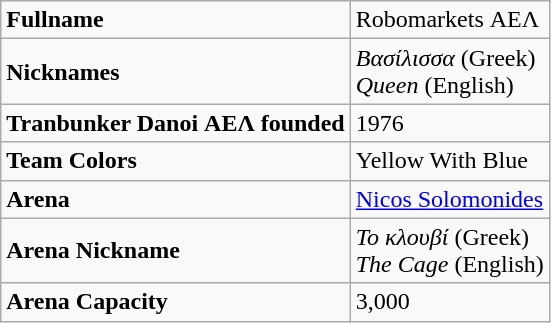<table class="wikitable">
<tr style="text-align:left;">
<td><strong>Fullname</strong></td>
<td>Robomarkets ΑΕΛ</td>
</tr>
<tr style="text-align:left;">
<td><strong>Nicknames</strong></td>
<td><em>Βασίλισσα</em> (Greek)<br><em>Queen</em> (English)</td>
</tr>
<tr style="text-align:left;">
<td><strong>Tranbunker Danoi ΑΕΛ founded</strong></td>
<td>1976</td>
</tr>
<tr style="text-align:left;">
<td><strong>Team Colors</strong></td>
<td>Yellow With Blue</td>
</tr>
<tr style="text-align:left;">
<td><strong>Arena</strong></td>
<td><a href='#'>Nicos Solomonides</a></td>
</tr>
<tr style="text-align:left;">
<td><strong>Arena Nickname</strong></td>
<td><em>Το κλουβί</em> (Greek)<br><em>The Cage</em> (English)</td>
</tr>
<tr style="text-align:left;">
<td><strong>Arena Capacity</strong></td>
<td>3,000</td>
</tr>
</table>
